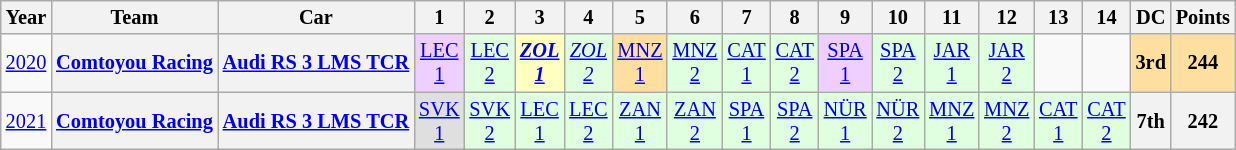<table class="wikitable" style="text-align:center; font-size:85%">
<tr>
<th>Year</th>
<th>Team</th>
<th>Car</th>
<th>1</th>
<th>2</th>
<th>3</th>
<th>4</th>
<th>5</th>
<th>6</th>
<th>7</th>
<th>8</th>
<th>9</th>
<th>10</th>
<th>11</th>
<th>12</th>
<th>13</th>
<th>14</th>
<th>DC</th>
<th>Points</th>
</tr>
<tr>
<td><a href='#'>2020</a></td>
<th><a href='#'>Comtoyou Racing</a></th>
<th><a href='#'>Audi RS 3 LMS TCR</a></th>
<td style="background:#EFCFFF;"><a href='#'>LEC<br>1</a><br></td>
<td style="background:#DFFFDF;"><a href='#'>LEC<br>2</a><br></td>
<td style="background:#FFFFBF;"><strong><em><a href='#'>ZOL<br>1</a></em></strong><br></td>
<td style="background:#DFFFDF;"><em><a href='#'>ZOL<br>2</a></em><br></td>
<td style="background:#FFDF9F;"><a href='#'>MNZ<br>1</a><br></td>
<td style="background:#DFFFDF;"><a href='#'>MNZ<br>2</a><br></td>
<td style="background:#DFFFDF;"><a href='#'>CAT<br>1</a><br></td>
<td style="background:#DFFFDF;"><a href='#'>CAT<br>2</a><br></td>
<td style="background:#EFCFFF;"><a href='#'>SPA<br>1</a><br></td>
<td style="background:#DFFFDF;"><a href='#'>SPA<br>2</a><br></td>
<td style="background:#DFFFDF;"><a href='#'>JAR<br>1</a><br></td>
<td style="background:#DFFFDF;"><a href='#'>JAR<br>2</a><br></td>
<td></td>
<td></td>
<th style="background:#FFDF9F">3rd</th>
<th style="background:#FFDF9F">244</th>
</tr>
<tr>
<td><a href='#'>2021</a></td>
<th nowrap><a href='#'>Comtoyou Racing</a></th>
<th nowrap><a href='#'>Audi RS 3 LMS TCR</a></th>
<td style="background:#DFDFDF;"><a href='#'>SVK<br>1</a><br></td>
<td style="background:#DFFFDF;"><a href='#'>SVK<br>2</a><br></td>
<td style="background:#DFFFDF;"><a href='#'>LEC<br>1</a><br></td>
<td style="background:#DFFFDF;"><a href='#'>LEC<br>2</a><br></td>
<td style="background:#DFFFDF;"><a href='#'>ZAN<br>1</a><br></td>
<td style="background:#DFFFDF;"><a href='#'>ZAN<br>2</a><br></td>
<td style="background:#DFFFDF;"><a href='#'>SPA<br>1</a><br></td>
<td style="background:#DFFFDF;"><a href='#'>SPA<br>2</a><br></td>
<td style="background:#DFFFDF;"><a href='#'>NÜR<br>1</a><br></td>
<td style="background:#DFFFDF;"><a href='#'>NÜR<br>2</a><br></td>
<td style="background:#DFFFDF;"><a href='#'>MNZ<br>1</a><br></td>
<td style="background:#DFFFDF;"><a href='#'>MNZ<br>2</a><br></td>
<td style="background:#DFFFDF;"><a href='#'>CAT<br>1</a><br></td>
<td style="background:#DFFFDF;"><a href='#'>CAT<br>2</a><br></td>
<th>7th</th>
<th>242</th>
</tr>
</table>
